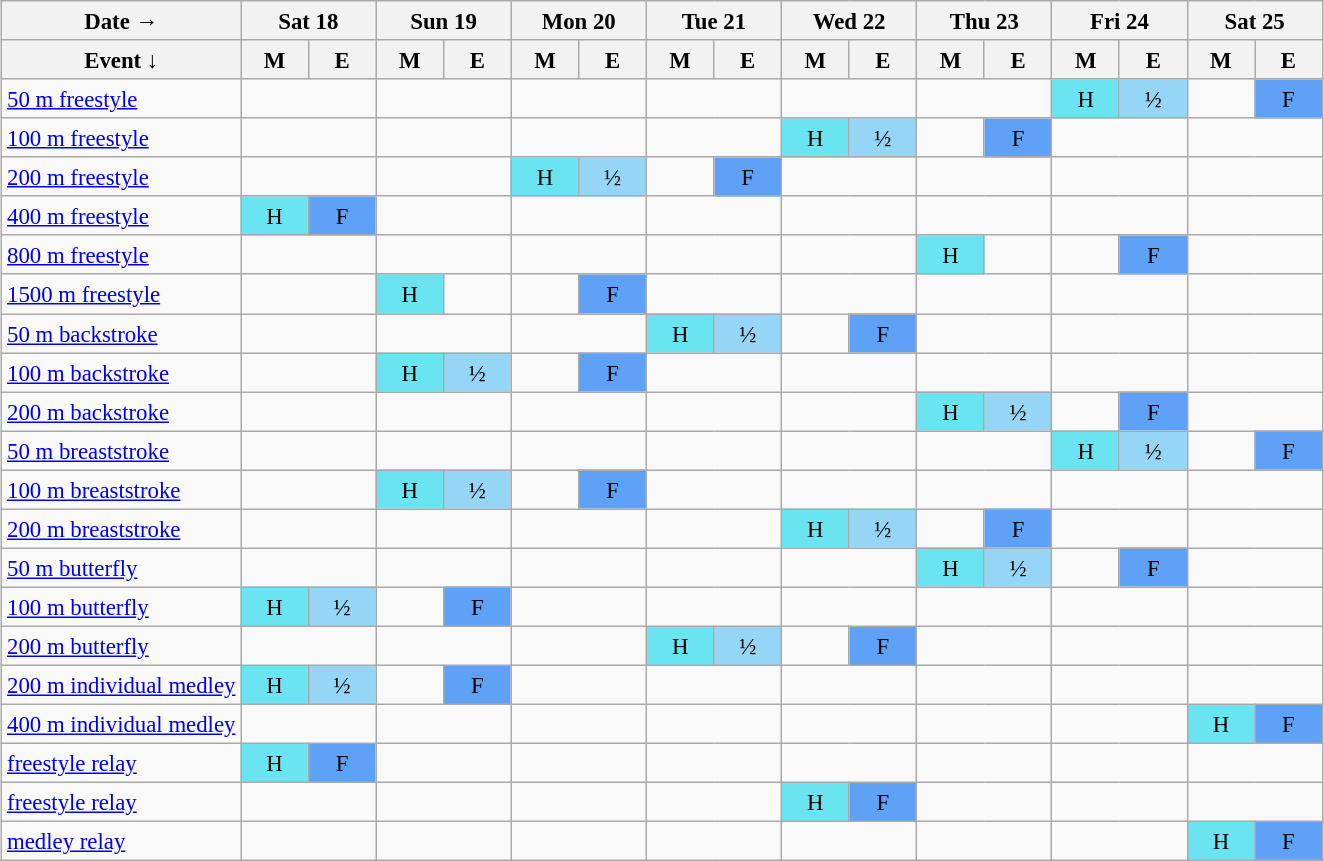<table class="wikitable" style="margin:0.5em auto; font-size:95%; line-height:1.25em;">
<tr style="text-align:center;">
<th>Date →</th>
<th colspan="2">Sat 18</th>
<th colspan="2">Sun 19</th>
<th colspan="2">Mon 20</th>
<th colspan="2">Tue 21</th>
<th colspan="2">Wed 22</th>
<th colspan="2">Thu 23</th>
<th colspan="2">Fri 24</th>
<th colspan="2">Sat 25</th>
</tr>
<tr>
<th>Event   ↓</th>
<th style="width:2.5em;">M</th>
<th style="width:2.5em;">E</th>
<th style="width:2.5em;">M</th>
<th style="width:2.5em;">E</th>
<th style="width:2.5em;">M</th>
<th style="width:2.5em;">E</th>
<th style="width:2.5em;">M</th>
<th style="width:2.5em;">E</th>
<th style="width:2.5em;">M</th>
<th style="width:2.5em;">E</th>
<th style="width:2.5em;">M</th>
<th style="width:2.5em;">E</th>
<th style="width:2.5em;">M</th>
<th style="width:2.5em;">E</th>
<th style="width:2.5em;">M</th>
<th style="width:2.5em;">E</th>
</tr>
<tr style="text-align:center;">
<td style="text-align:left;"><a href='#'>50 m freestyle</a></td>
<td colspan="2"></td>
<td colspan="2"></td>
<td colspan="2"></td>
<td colspan="2"></td>
<td colspan="2"></td>
<td colspan="2"></td>
<td style="background-color:#6be4f2;">H</td>
<td style="background-color:#95d6f7;">½</td>
<td></td>
<td style="background-color:#5ea2f7;">F</td>
</tr>
<tr style="text-align:center;">
<td style="text-align:left;"><a href='#'>100 m freestyle</a></td>
<td colspan="2"></td>
<td colspan="2"></td>
<td colspan="2"></td>
<td colspan="2"></td>
<td style="background-color:#6be4f2;">H</td>
<td style="background-color:#95d6f7;">½</td>
<td></td>
<td style="background-color:#5ea2f7;">F</td>
<td colspan="2"></td>
<td colspan="2"></td>
</tr>
<tr style="text-align:center;">
<td style="text-align:left;"><a href='#'>200 m freestyle</a></td>
<td colspan="2"></td>
<td colspan="2"></td>
<td style="background-color:#6be4f2;">H</td>
<td style="background-color:#95d6f7;">½</td>
<td></td>
<td style="background-color:#5ea2f7;">F</td>
<td colspan="2"></td>
<td colspan="2"></td>
<td colspan="2"></td>
<td colspan="2"></td>
</tr>
<tr style="text-align:center;">
<td style="text-align:left;"><a href='#'>400 m freestyle</a></td>
<td style="background-color:#6be4f2;">H</td>
<td style="background-color:#5ea2f7;">F</td>
<td colspan="2"></td>
<td colspan="2"></td>
<td colspan="2"></td>
<td colspan="2"></td>
<td colspan="2"></td>
<td colspan="2"></td>
<td colspan="2"></td>
</tr>
<tr style="text-align:center;">
<td style="text-align:left;"><a href='#'>800 m freestyle</a></td>
<td colspan="2"></td>
<td colspan="2"></td>
<td colspan="2"></td>
<td colspan="2"></td>
<td colspan="2"></td>
<td style="background-color:#6be4f2;">H</td>
<td></td>
<td></td>
<td style="background-color:#5ea2f7;">F</td>
<td colspan="2"></td>
</tr>
<tr style="text-align:center;">
<td style="text-align:left;"><a href='#'>1500 m freestyle</a></td>
<td colspan="2"></td>
<td style="background-color:#6be4f2;">H</td>
<td></td>
<td></td>
<td style="background-color:#5ea2f7;">F</td>
<td colspan="2"></td>
<td colspan="2"></td>
<td colspan="2"></td>
<td colspan="2"></td>
<td colspan="2"></td>
</tr>
<tr style="text-align:center;">
<td style="text-align:left;"><a href='#'>50 m backstroke</a></td>
<td colspan="2"></td>
<td colspan="2"></td>
<td colspan="2"></td>
<td style="background-color:#6be4f2;">H</td>
<td style="background-color:#95d6f7;">½</td>
<td></td>
<td style="background-color:#5ea2f7;">F</td>
<td colspan="2"></td>
<td colspan="2"></td>
<td colspan="2"></td>
</tr>
<tr style="text-align:center;">
<td style="text-align:left;"><a href='#'>100 m backstroke</a></td>
<td colspan="2"></td>
<td style="background-color:#6be4f2;">H</td>
<td style="background-color:#95d6f7;">½</td>
<td></td>
<td style="background-color:#5ea2f7;">F</td>
<td colspan="2"></td>
<td colspan="2"></td>
<td colspan="2"></td>
<td colspan="2"></td>
<td colspan="2"></td>
</tr>
<tr style="text-align:center;">
<td style="text-align:left;"><a href='#'>200 m backstroke</a></td>
<td colspan="2"></td>
<td colspan="2"></td>
<td colspan="2"></td>
<td colspan="2"></td>
<td colspan="2"></td>
<td style="background-color:#6be4f2;">H</td>
<td style="background-color:#95d6f7;">½</td>
<td></td>
<td style="background-color:#5ea2f7;">F</td>
<td colspan="2"></td>
</tr>
<tr style="text-align:center;">
<td style="text-align:left;"><a href='#'>50 m breaststroke</a></td>
<td colspan="2"></td>
<td colspan="2"></td>
<td colspan="2"></td>
<td colspan="2"></td>
<td colspan="2"></td>
<td colspan="2"></td>
<td style="background-color:#6be4f2;">H</td>
<td style="background-color:#95d6f7;">½</td>
<td></td>
<td style="background-color:#5ea2f7;">F</td>
</tr>
<tr style="text-align:center;">
<td style="text-align:left;"><a href='#'>100 m breaststroke</a></td>
<td colspan="2"></td>
<td style="background-color:#6be4f2;">H</td>
<td style="background-color:#95d6f7;">½</td>
<td></td>
<td style="background-color:#5ea2f7;">F</td>
<td colspan="2"></td>
<td colspan="2"></td>
<td colspan="2"></td>
<td colspan="2"></td>
<td colspan="2"></td>
</tr>
<tr style="text-align:center;">
<td style="text-align:left;"><a href='#'>200 m breaststroke</a></td>
<td colspan="2"></td>
<td colspan="2"></td>
<td colspan="2"></td>
<td colspan="2"></td>
<td style="background-color:#6be4f2;">H</td>
<td style="background-color:#95d6f7;">½</td>
<td></td>
<td style="background-color:#5ea2f7;">F</td>
<td colspan="2"></td>
<td colspan="2"></td>
</tr>
<tr style="text-align:center;">
<td style="text-align:left;"><a href='#'>50 m butterfly</a></td>
<td colspan="2"></td>
<td colspan="2"></td>
<td colspan="2"></td>
<td colspan="2"></td>
<td colspan="2"></td>
<td style="background-color:#6be4f2;">H</td>
<td style="background-color:#95d6f7;">½</td>
<td></td>
<td style="background-color:#5ea2f7;">F</td>
<td colspan="2"></td>
</tr>
<tr style="text-align:center;">
<td style="text-align:left;"><a href='#'>100 m butterfly</a></td>
<td style="background-color:#6be4f2;">H</td>
<td style="background-color:#95d6f7;">½</td>
<td></td>
<td style="background-color:#5ea2f7;">F</td>
<td colspan="2"></td>
<td colspan="2"></td>
<td colspan="2"></td>
<td colspan="2"></td>
<td colspan="2"></td>
<td colspan="2"></td>
</tr>
<tr style="text-align:center;">
<td style="text-align:left;"><a href='#'>200 m butterfly</a></td>
<td colspan="2"></td>
<td colspan="2"></td>
<td colspan="2"></td>
<td style="background-color:#6be4f2;">H</td>
<td style="background-color:#95d6f7;">½</td>
<td></td>
<td style="background-color:#5ea2f7;">F</td>
<td colspan="2"></td>
<td colspan="2"></td>
<td colspan="2"></td>
</tr>
<tr style="text-align:center;">
<td style="text-align:left;"><a href='#'>200 m individual medley</a></td>
<td style="background-color:#6be4f2;">H</td>
<td style="background-color:#95d6f7;">½</td>
<td></td>
<td style="background-color:#5ea2f7;">F</td>
<td colspan="2"></td>
<td colspan="2"></td>
<td colspan="2"></td>
<td colspan="2"></td>
<td colspan="2"></td>
<td colspan="2"></td>
</tr>
<tr style="text-align:center;">
<td style="text-align:left;"><a href='#'>400 m individual medley</a></td>
<td colspan="2"></td>
<td colspan="2"></td>
<td colspan="2"></td>
<td colspan="2"></td>
<td colspan="2"></td>
<td colspan="2"></td>
<td colspan="2"></td>
<td style="background-color:#6be4f2;">H</td>
<td style="background-color:#5ea2f7;">F</td>
</tr>
<tr style="text-align:center;">
<td style="text-align:left;"><a href='#'> freestyle relay</a></td>
<td style="background-color:#6be4f2;">H</td>
<td style="background-color:#5ea2f7;">F</td>
<td colspan="2"></td>
<td colspan="2"></td>
<td colspan="2"></td>
<td colspan="2"></td>
<td colspan="2"></td>
<td colspan="2"></td>
<td colspan="2"></td>
</tr>
<tr style="text-align:center;">
<td style="text-align:left;"><a href='#'> freestyle relay</a></td>
<td colspan="2"></td>
<td colspan="2"></td>
<td colspan="2"></td>
<td colspan="2"></td>
<td style="background-color:#6be4f2;">H</td>
<td style="background-color:#5ea2f7;">F</td>
<td colspan="2"></td>
<td colspan="2"></td>
<td colspan="2"></td>
</tr>
<tr style="text-align:center;">
<td style="text-align:left;"><a href='#'> medley relay</a></td>
<td colspan="2"></td>
<td colspan="2"></td>
<td colspan="2"></td>
<td colspan="2"></td>
<td colspan="2"></td>
<td colspan="2"></td>
<td colspan="2"></td>
<td style="background-color:#6be4f2;">H</td>
<td style="background-color:#5ea2f7;">F</td>
</tr>
</table>
